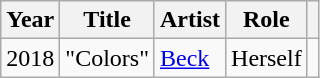<table class="wikitable">
<tr>
<th>Year</th>
<th>Title</th>
<th>Artist</th>
<th>Role</th>
<th class="unsortable"></th>
</tr>
<tr>
<td>2018</td>
<td>"Colors"</td>
<td><a href='#'>Beck</a></td>
<td>Herself</td>
<td style="text-align: center;"></td>
</tr>
</table>
